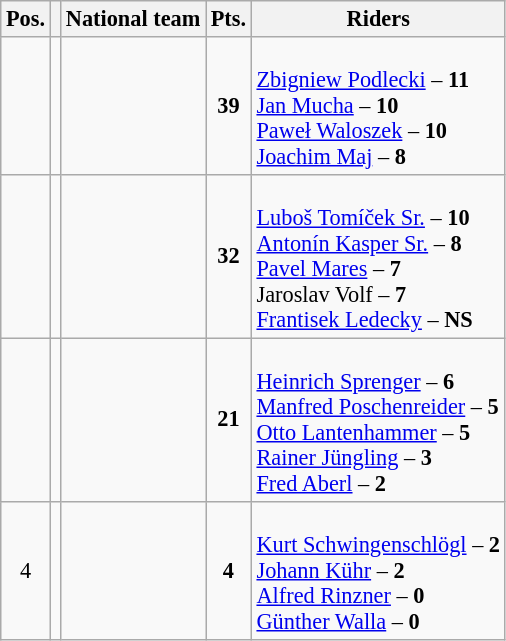<table class=wikitable style="font-size:93%;">
<tr>
<th>Pos.</th>
<th></th>
<th>National team</th>
<th>Pts.</th>
<th>Riders</th>
</tr>
<tr align=center >
<td></td>
<td></td>
<td align=left></td>
<td><strong>39</strong></td>
<td align=left><br><a href='#'>Zbigniew Podlecki</a> – <strong>11</strong> <br>
<a href='#'>Jan Mucha</a> – <strong>10</strong> <br>
<a href='#'>Paweł Waloszek</a> – <strong>10</strong> <br>
<a href='#'>Joachim Maj</a> – <strong>8</strong> <br></td>
</tr>
<tr align=center >
<td></td>
<td></td>
<td align=left></td>
<td><strong>32</strong></td>
<td align=left><br><a href='#'>Luboš Tomíček Sr.</a> – <strong>10</strong> <br>
<a href='#'>Antonín Kasper Sr.</a> – <strong>8</strong> <br>
<a href='#'>Pavel Mares</a> – <strong>7</strong> <br>
Jaroslav Volf – <strong>7</strong> <br>
<a href='#'>Frantisek Ledecky</a> – <strong>NS</strong></td>
</tr>
<tr align=center >
<td></td>
<td></td>
<td align=left></td>
<td><strong>21</strong></td>
<td align=left><br><a href='#'>Heinrich Sprenger</a> – <strong>6</strong> <br>
<a href='#'>Manfred Poschenreider</a> – <strong>5</strong> <br>
<a href='#'>Otto Lantenhammer</a> – <strong>5</strong> <br>
<a href='#'>Rainer Jüngling</a> – <strong>3</strong> <br>
<a href='#'>Fred Aberl</a> – <strong>2</strong> <br></td>
</tr>
<tr align=center>
<td>4</td>
<td></td>
<td align=left></td>
<td><strong>4</strong></td>
<td align=left><br><a href='#'>Kurt Schwingenschlögl</a> – <strong>2</strong> <br>
<a href='#'>Johann Kühr</a> – <strong>2</strong> <br>
<a href='#'>Alfred Rinzner</a> – <strong>0</strong> <br>
<a href='#'>Günther Walla</a> – <strong>0</strong> <br></td>
</tr>
</table>
